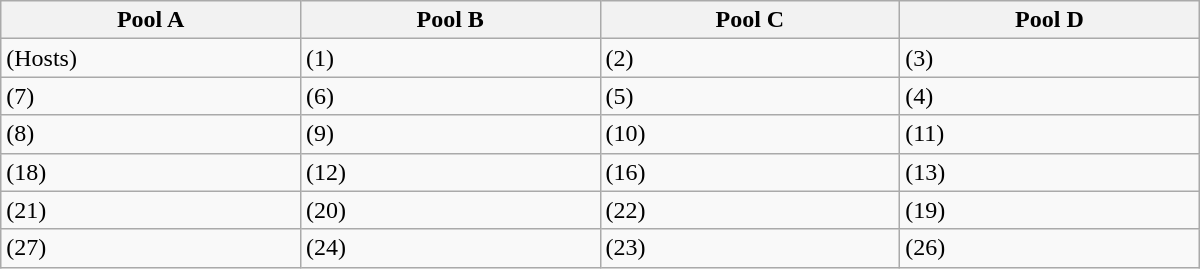<table class="wikitable" width=800>
<tr>
<th width=25%>Pool A</th>
<th width=25%>Pool B</th>
<th width=25%>Pool C</th>
<th width=25%>Pool D</th>
</tr>
<tr>
<td> (Hosts)</td>
<td> (1)</td>
<td> (2)</td>
<td> (3)</td>
</tr>
<tr>
<td> (7)</td>
<td> (6)</td>
<td> (5)</td>
<td> (4)</td>
</tr>
<tr>
<td> (8)</td>
<td> (9)</td>
<td> (10)</td>
<td> (11)</td>
</tr>
<tr>
<td> (18)</td>
<td> (12)</td>
<td> (16)</td>
<td> (13)</td>
</tr>
<tr>
<td> (21)</td>
<td> (20)</td>
<td> (22)</td>
<td> (19)</td>
</tr>
<tr>
<td> (27)</td>
<td> (24)</td>
<td> (23)</td>
<td> (26)</td>
</tr>
</table>
